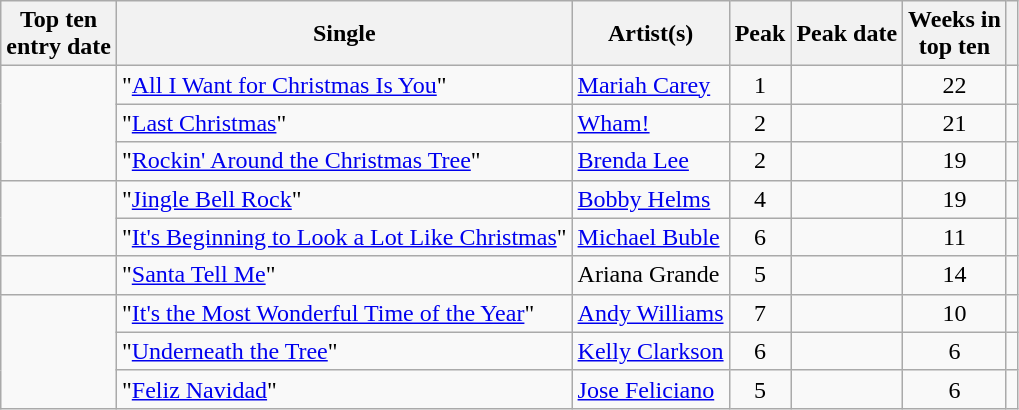<table class="wikitable sortable">
<tr>
<th>Top ten<br>entry date</th>
<th>Single</th>
<th>Artist(s)</th>
<th data-sort-type="number">Peak</th>
<th>Peak date</th>
<th data-sort-type="number">Weeks in<br>top ten</th>
<th></th>
</tr>
<tr>
<td rowspan=3></td>
<td>"<a href='#'>All I Want for Christmas Is You</a>"</td>
<td><a href='#'>Mariah Carey</a></td>
<td style="text-align:center;">1</td>
<td></td>
<td style="text-align:center;">22</td>
<td style="text-align:center;"></td>
</tr>
<tr>
<td>"<a href='#'>Last Christmas</a>"</td>
<td><a href='#'>Wham!</a></td>
<td style="text-align:center;">2</td>
<td></td>
<td style="text-align:center;">21</td>
<td style="text-align:center;"></td>
</tr>
<tr>
<td>"<a href='#'>Rockin' Around the Christmas Tree</a>"</td>
<td><a href='#'>Brenda Lee</a></td>
<td style="text-align:center;">2</td>
<td></td>
<td style="text-align:center;">19</td>
<td style="text-align:center;"></td>
</tr>
<tr>
<td rowspan=2></td>
<td>"<a href='#'>Jingle Bell Rock</a>"</td>
<td><a href='#'>Bobby Helms</a></td>
<td style="text-align:center;">4</td>
<td></td>
<td style="text-align:center;">19</td>
<td style="text-align:center;"></td>
</tr>
<tr>
<td>"<a href='#'>It's Beginning to Look a Lot Like Christmas</a>"</td>
<td><a href='#'>Michael Buble</a></td>
<td style="text-align:center;">6</td>
<td></td>
<td style="text-align:center;">11</td>
<td style="text-align:center;"></td>
</tr>
<tr>
<td></td>
<td>"<a href='#'>Santa Tell Me</a>"</td>
<td>Ariana Grande</td>
<td style="text-align:center;">5</td>
<td></td>
<td style="text-align:center;">14</td>
<td style="text-align:center;"></td>
</tr>
<tr>
<td rowspan=3></td>
<td>"<a href='#'>It's the Most Wonderful Time of the Year</a>"</td>
<td><a href='#'>Andy Williams</a></td>
<td style="text-align:center;">7</td>
<td></td>
<td style="text-align:center;">10</td>
<td style="text-align:center;"></td>
</tr>
<tr>
<td>"<a href='#'>Underneath the Tree</a>"</td>
<td><a href='#'>Kelly Clarkson</a></td>
<td style="text-align:center;">6</td>
<td></td>
<td style="text-align:center;">6</td>
<td style="text-align:center;"></td>
</tr>
<tr>
<td>"<a href='#'>Feliz Navidad</a>"</td>
<td><a href='#'>Jose Feliciano</a></td>
<td style="text-align:center;">5</td>
<td></td>
<td style="text-align:center;">6</td>
<td style="text-align:center;"></td>
</tr>
</table>
